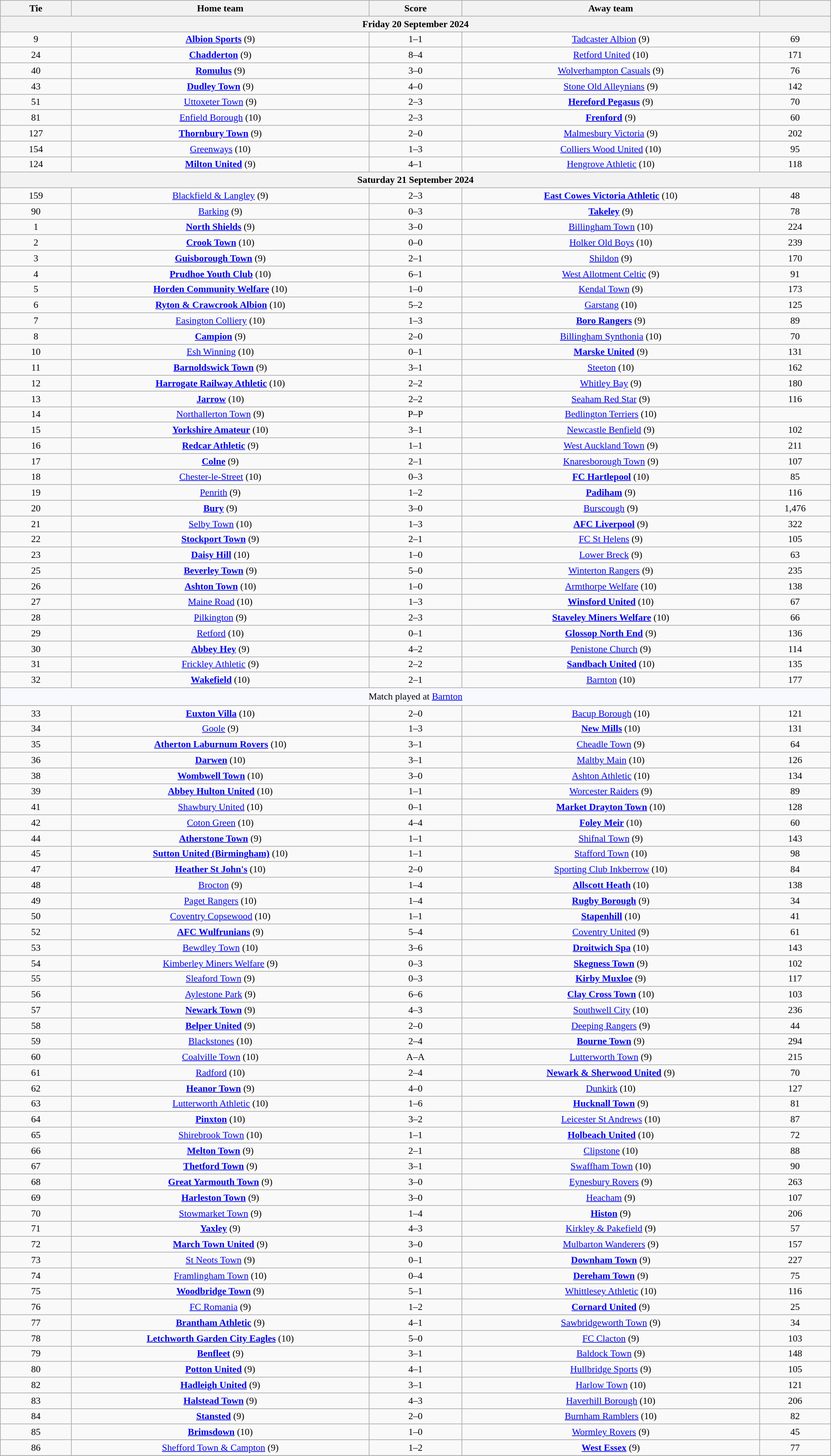<table class="wikitable" style="text-align:center; font-size:90%; width:100%">
<tr>
<th scope="col" style="width:  8.43%;">Tie</th>
<th scope="col" style="width: 35.29%;">Home team</th>
<th scope="col" style="width: 11.00%;">Score</th>
<th scope="col" style="width: 35.29%;">Away team</th>
<th scope="col" style="width:  8.43%;"></th>
</tr>
<tr>
<th colspan="5"><strong>Friday 20 September 2024</strong></th>
</tr>
<tr>
<td>9</td>
<td><strong><a href='#'>Albion Sports</a></strong> (9)</td>
<td>1–1 </td>
<td><a href='#'>Tadcaster Albion</a> (9)</td>
<td>69</td>
</tr>
<tr>
<td>24</td>
<td><strong><a href='#'>Chadderton</a></strong> (9)</td>
<td>8–4</td>
<td><a href='#'>Retford United</a> (10)</td>
<td>171</td>
</tr>
<tr>
<td>40</td>
<td><strong><a href='#'>Romulus</a></strong> (9)</td>
<td>3–0</td>
<td><a href='#'>Wolverhampton Casuals</a> (9)</td>
<td>76</td>
</tr>
<tr>
<td>43</td>
<td><strong><a href='#'>Dudley Town</a></strong> (9)</td>
<td>4–0</td>
<td><a href='#'>Stone Old Alleynians</a> (9)</td>
<td>142</td>
</tr>
<tr>
<td>51</td>
<td><a href='#'>Uttoxeter Town</a> (9)</td>
<td>2–3</td>
<td><strong><a href='#'>Hereford Pegasus</a></strong> (9)</td>
<td>70</td>
</tr>
<tr>
<td>81</td>
<td><a href='#'>Enfield Borough</a> (10)</td>
<td>2–3</td>
<td><strong><a href='#'>Frenford</a></strong> (9)</td>
<td>60</td>
</tr>
<tr>
<td>127</td>
<td><strong><a href='#'>Thornbury Town</a></strong> (9)</td>
<td>2–0</td>
<td><a href='#'>Malmesbury Victoria</a> (9)</td>
<td>202</td>
</tr>
<tr>
<td>154</td>
<td><a href='#'>Greenways</a> (10)</td>
<td>1–3</td>
<td><a href='#'>Colliers Wood United</a> (10)</td>
<td>95</td>
</tr>
<tr>
<td>124</td>
<td><strong><a href='#'>Milton United</a></strong> (9)</td>
<td>4–1</td>
<td><a href='#'>Hengrove Athletic</a> (10)</td>
<td>118</td>
</tr>
<tr>
<th colspan="5"><strong>Saturday 21 September 2024</strong></th>
</tr>
<tr>
<td>159</td>
<td><a href='#'>Blackfield & Langley</a> (9)</td>
<td>2–3</td>
<td><strong><a href='#'>East Cowes Victoria Athletic</a></strong> (10)</td>
<td>48</td>
</tr>
<tr>
<td>90</td>
<td><a href='#'>Barking</a> (9)</td>
<td>0–3</td>
<td><strong><a href='#'>Takeley</a></strong> (9)</td>
<td>78</td>
</tr>
<tr>
<td>1</td>
<td><strong><a href='#'>North Shields</a></strong> (9)</td>
<td>3–0</td>
<td><a href='#'>Billingham Town</a> (10)</td>
<td>224</td>
</tr>
<tr>
<td>2</td>
<td><strong><a href='#'>Crook Town</a></strong> (10)</td>
<td>0–0 </td>
<td><a href='#'>Holker Old Boys</a> (10)</td>
<td>239</td>
</tr>
<tr>
<td>3</td>
<td><strong><a href='#'>Guisborough Town</a></strong> (9)</td>
<td>2–1</td>
<td><a href='#'>Shildon</a> (9)</td>
<td>170</td>
</tr>
<tr>
<td>4</td>
<td><strong><a href='#'>Prudhoe Youth Club</a></strong> (10)</td>
<td>6–1</td>
<td><a href='#'>West Allotment Celtic</a> (9)</td>
<td>91</td>
</tr>
<tr>
<td>5</td>
<td><strong><a href='#'>Horden Community Welfare</a></strong> (10)</td>
<td>1–0</td>
<td><a href='#'>Kendal Town</a> (9)</td>
<td>173</td>
</tr>
<tr>
<td>6</td>
<td><strong><a href='#'>Ryton & Crawcrook Albion</a></strong> (10)</td>
<td>5–2</td>
<td><a href='#'>Garstang</a> (10)</td>
<td>125</td>
</tr>
<tr>
<td>7</td>
<td><a href='#'>Easington Colliery</a> (10)</td>
<td>1–3</td>
<td><strong><a href='#'>Boro Rangers</a></strong> (9)</td>
<td>89</td>
</tr>
<tr>
<td>8</td>
<td><strong><a href='#'>Campion</a></strong> (9)</td>
<td>2–0</td>
<td><a href='#'>Billingham Synthonia</a> (10)</td>
<td>70</td>
</tr>
<tr>
<td>10</td>
<td><a href='#'>Esh Winning</a> (10)</td>
<td>0–1</td>
<td><strong><a href='#'>Marske United</a></strong> (9)</td>
<td>131</td>
</tr>
<tr>
<td>11</td>
<td><strong><a href='#'>Barnoldswick Town</a></strong> (9)</td>
<td>3–1</td>
<td><a href='#'>Steeton</a> (10)</td>
<td>162</td>
</tr>
<tr>
<td>12</td>
<td><strong><a href='#'>Harrogate Railway Athletic</a></strong> (10)</td>
<td>2–2 </td>
<td><a href='#'>Whitley Bay</a> (9)</td>
<td>180</td>
</tr>
<tr>
<td>13</td>
<td><strong><a href='#'>Jarrow</a></strong> (10)</td>
<td>2–2 </td>
<td><a href='#'>Seaham Red Star</a> (9)</td>
<td>116</td>
</tr>
<tr>
<td>14</td>
<td><a href='#'>Northallerton Town</a> (9)</td>
<td>P–P</td>
<td><a href='#'>Bedlington Terriers</a> (10)</td>
<td></td>
</tr>
<tr>
<td>15</td>
<td><strong><a href='#'>Yorkshire Amateur</a></strong> (10)</td>
<td>3–1</td>
<td><a href='#'>Newcastle Benfield</a> (9)</td>
<td>102</td>
</tr>
<tr>
<td>16</td>
<td><strong><a href='#'>Redcar Athletic</a></strong> (9)</td>
<td>1–1 </td>
<td><a href='#'>West Auckland Town</a> (9)</td>
<td>211</td>
</tr>
<tr>
<td>17</td>
<td><strong><a href='#'>Colne</a></strong> (9)</td>
<td>2–1</td>
<td><a href='#'>Knaresborough Town</a> (9)</td>
<td>107</td>
</tr>
<tr>
<td>18</td>
<td><a href='#'>Chester-le-Street</a> (10)</td>
<td>0–3</td>
<td><strong><a href='#'>FC Hartlepool</a></strong> (10)</td>
<td>85</td>
</tr>
<tr>
<td>19</td>
<td><a href='#'>Penrith</a> (9)</td>
<td>1–2</td>
<td><strong><a href='#'>Padiham</a></strong> (9)</td>
<td>116</td>
</tr>
<tr>
<td>20</td>
<td><strong><a href='#'>Bury</a></strong> (9)</td>
<td>3–0</td>
<td><a href='#'>Burscough</a> (9)</td>
<td>1,476</td>
</tr>
<tr>
<td>21</td>
<td><a href='#'>Selby Town</a> (10)</td>
<td>1–3</td>
<td><strong><a href='#'>AFC Liverpool</a></strong> (9)</td>
<td>322</td>
</tr>
<tr>
<td>22</td>
<td><strong><a href='#'>Stockport Town</a></strong> (9)</td>
<td>2–1</td>
<td><a href='#'>FC St Helens</a> (9)</td>
<td>105</td>
</tr>
<tr>
<td>23</td>
<td><strong><a href='#'>Daisy Hill</a></strong> (10)</td>
<td>1–0</td>
<td><a href='#'>Lower Breck</a> (9)</td>
<td>63</td>
</tr>
<tr>
<td>25</td>
<td><strong><a href='#'>Beverley Town</a></strong> (9)</td>
<td>5–0</td>
<td><a href='#'>Winterton Rangers</a> (9)</td>
<td>235</td>
</tr>
<tr>
<td>26</td>
<td><strong><a href='#'>Ashton Town</a></strong> (10)</td>
<td>1–0</td>
<td><a href='#'>Armthorpe Welfare</a> (10)</td>
<td>138</td>
</tr>
<tr>
<td>27</td>
<td><a href='#'>Maine Road</a> (10)</td>
<td>1–3</td>
<td><strong><a href='#'>Winsford United</a></strong> (10)</td>
<td>67</td>
</tr>
<tr>
<td>28</td>
<td><a href='#'>Pilkington</a> (9)</td>
<td>2–3</td>
<td><strong><a href='#'>Staveley Miners Welfare</a></strong> (10)</td>
<td>66</td>
</tr>
<tr>
<td>29</td>
<td><a href='#'>Retford</a> (10)</td>
<td>0–1</td>
<td><strong><a href='#'>Glossop North End</a></strong> (9)</td>
<td>136</td>
</tr>
<tr>
<td>30</td>
<td><strong><a href='#'>Abbey Hey</a></strong> (9)</td>
<td>4–2</td>
<td><a href='#'>Penistone Church</a> (9)</td>
<td>114</td>
</tr>
<tr>
<td>31</td>
<td><a href='#'>Frickley Athletic</a> (9)</td>
<td>2–2 </td>
<td><strong><a href='#'>Sandbach United</a></strong> (10)</td>
<td>135</td>
</tr>
<tr>
<td>32</td>
<td><strong><a href='#'>Wakefield</a></strong> (10)</td>
<td>2–1</td>
<td><a href='#'>Barnton</a> (10)</td>
<td>177</td>
</tr>
<tr>
<td colspan="5" style="background:GhostWhite;height:20px;text-align:center">Match played at <a href='#'>Barnton</a></td>
</tr>
<tr>
<td>33</td>
<td><strong><a href='#'>Euxton Villa</a></strong> (10)</td>
<td>2–0</td>
<td><a href='#'>Bacup Borough</a> (10)</td>
<td>121</td>
</tr>
<tr>
<td>34</td>
<td><a href='#'>Goole</a> (9)</td>
<td>1–3</td>
<td><strong><a href='#'>New Mills</a></strong> (10)</td>
<td>131</td>
</tr>
<tr>
<td>35</td>
<td><strong><a href='#'>Atherton Laburnum Rovers</a></strong> (10)</td>
<td>3–1</td>
<td><a href='#'>Cheadle Town</a> (9)</td>
<td>64</td>
</tr>
<tr>
<td>36</td>
<td><strong><a href='#'>Darwen</a></strong> (10)</td>
<td>3–1</td>
<td><a href='#'>Maltby Main</a> (10)</td>
<td>126</td>
</tr>
<tr>
<td>38</td>
<td><strong><a href='#'>Wombwell Town</a></strong> (10)</td>
<td>3–0</td>
<td><a href='#'>Ashton Athletic</a> (10)</td>
<td>134</td>
</tr>
<tr [>
<td>39</td>
<td><strong><a href='#'>Abbey Hulton United</a></strong> (10)</td>
<td>1–1 </td>
<td><a href='#'>Worcester Raiders</a> (9)</td>
<td>89</td>
</tr>
<tr>
<td>41</td>
<td><a href='#'>Shawbury United</a> (10)</td>
<td>0–1</td>
<td><strong><a href='#'>Market Drayton Town</a></strong> (10)</td>
<td>128</td>
</tr>
<tr>
<td>42</td>
<td><a href='#'>Coton Green</a> (10)</td>
<td>4–4 </td>
<td><strong><a href='#'>Foley Meir</a></strong> (10)</td>
<td>60</td>
</tr>
<tr>
<td>44</td>
<td><strong><a href='#'>Atherstone Town</a></strong> (9)</td>
<td>1–1 </td>
<td><a href='#'>Shifnal Town</a> (9)</td>
<td>143</td>
</tr>
<tr>
<td>45</td>
<td><strong><a href='#'>Sutton United (Birmingham)</a></strong> (10)</td>
<td>1–1 </td>
<td><a href='#'>Stafford Town</a> (10)</td>
<td>98</td>
</tr>
<tr>
<td>47</td>
<td><strong><a href='#'>Heather St John's</a></strong> (10)</td>
<td>2–0</td>
<td><a href='#'>Sporting Club Inkberrow</a> (10)</td>
<td>84</td>
</tr>
<tr>
<td>48</td>
<td><a href='#'>Brocton</a> (9)</td>
<td>1–4</td>
<td><strong><a href='#'>Allscott Heath</a></strong> (10)</td>
<td>138</td>
</tr>
<tr>
<td>49</td>
<td><a href='#'>Paget Rangers</a> (10)</td>
<td>1–4</td>
<td><strong><a href='#'>Rugby Borough</a></strong> (9)</td>
<td>34</td>
</tr>
<tr>
<td>50</td>
<td><a href='#'>Coventry Copsewood</a> (10)</td>
<td>1–1 </td>
<td><strong><a href='#'>Stapenhill</a></strong> (10)</td>
<td>41</td>
</tr>
<tr>
<td>52</td>
<td><strong><a href='#'>AFC Wulfrunians</a></strong> (9)</td>
<td>5–4</td>
<td><a href='#'>Coventry United</a> (9)</td>
<td>61</td>
</tr>
<tr>
<td>53</td>
<td><a href='#'>Bewdley Town</a> (10)</td>
<td>3–6</td>
<td><strong><a href='#'>Droitwich Spa</a></strong> (10)</td>
<td>143</td>
</tr>
<tr>
<td>54</td>
<td><a href='#'>Kimberley Miners Welfare</a> (9)</td>
<td>0–3</td>
<td><strong><a href='#'>Skegness Town</a></strong> (9)</td>
<td>102</td>
</tr>
<tr>
<td>55</td>
<td><a href='#'>Sleaford Town</a> (9)</td>
<td>0–3</td>
<td><strong><a href='#'>Kirby Muxloe</a></strong> (9)</td>
<td>117</td>
</tr>
<tr>
<td>56</td>
<td><a href='#'>Aylestone Park</a> (9)</td>
<td>6–6 </td>
<td><strong><a href='#'>Clay Cross Town</a></strong> (10)</td>
<td>103</td>
</tr>
<tr>
<td>57</td>
<td><strong><a href='#'>Newark Town</a></strong> (9)</td>
<td>4–3</td>
<td><a href='#'>Southwell City</a> (10)</td>
<td>236</td>
</tr>
<tr>
<td>58</td>
<td><strong><a href='#'>Belper United</a></strong> (9)</td>
<td>2–0</td>
<td><a href='#'>Deeping Rangers</a> (9)</td>
<td>44</td>
</tr>
<tr>
<td>59</td>
<td><a href='#'>Blackstones</a> (10)</td>
<td>2–4</td>
<td><strong><a href='#'>Bourne Town</a></strong> (9)</td>
<td>294</td>
</tr>
<tr>
<td>60</td>
<td><a href='#'>Coalville Town</a> (10)</td>
<td>A–A</td>
<td><a href='#'>Lutterworth Town</a> (9)</td>
<td>215</td>
</tr>
<tr>
<td>61</td>
<td><a href='#'>Radford</a> (10)</td>
<td>2–4</td>
<td><strong><a href='#'>Newark & Sherwood United</a></strong> (9)</td>
<td>70</td>
</tr>
<tr>
<td>62</td>
<td><strong><a href='#'>Heanor Town</a></strong> (9)</td>
<td>4–0</td>
<td><a href='#'>Dunkirk</a> (10)</td>
<td>127</td>
</tr>
<tr>
<td>63</td>
<td><a href='#'>Lutterworth Athletic</a> (10)</td>
<td>1–6</td>
<td><strong><a href='#'>Hucknall Town</a></strong> (9)</td>
<td>81</td>
</tr>
<tr>
<td>64</td>
<td><strong><a href='#'>Pinxton</a></strong> (10)</td>
<td>3–2</td>
<td><a href='#'>Leicester St Andrews</a> (10)</td>
<td>87</td>
</tr>
<tr>
<td>65</td>
<td><a href='#'>Shirebrook Town</a> (10)</td>
<td>1–1 </td>
<td><strong><a href='#'>Holbeach United</a></strong> (10)</td>
<td>72</td>
</tr>
<tr>
<td>66</td>
<td><strong><a href='#'>Melton Town</a></strong> (9)</td>
<td>2–1</td>
<td><a href='#'>Clipstone</a> (10)</td>
<td>88</td>
</tr>
<tr>
<td>67</td>
<td><strong><a href='#'>Thetford Town</a></strong> (9)</td>
<td>3–1</td>
<td><a href='#'>Swaffham Town</a> (10)</td>
<td>90</td>
</tr>
<tr>
<td>68</td>
<td><strong><a href='#'>Great Yarmouth Town</a></strong> (9)</td>
<td>3–0</td>
<td><a href='#'>Eynesbury Rovers</a> (9)</td>
<td>263</td>
</tr>
<tr>
<td>69</td>
<td><strong><a href='#'>Harleston Town</a></strong> (9)</td>
<td>3–0</td>
<td><a href='#'>Heacham</a> (9)</td>
<td>107</td>
</tr>
<tr>
<td>70</td>
<td><a href='#'>Stowmarket Town</a> (9)</td>
<td>1–4</td>
<td><strong><a href='#'>Histon</a></strong> (9)</td>
<td>206</td>
</tr>
<tr>
<td>71</td>
<td><strong><a href='#'>Yaxley</a></strong> (9)</td>
<td>4–3</td>
<td><a href='#'>Kirkley & Pakefield</a> (9)</td>
<td>57</td>
</tr>
<tr>
<td>72</td>
<td><strong><a href='#'>March Town United</a></strong> (9)</td>
<td>3–0</td>
<td><a href='#'>Mulbarton Wanderers</a> (9)</td>
<td>157</td>
</tr>
<tr>
<td>73</td>
<td><a href='#'>St Neots Town</a> (9)</td>
<td>0–1</td>
<td><strong><a href='#'>Downham Town</a></strong> (9)</td>
<td>227</td>
</tr>
<tr>
<td>74</td>
<td><a href='#'>Framlingham Town</a> (10)</td>
<td>0–4</td>
<td><strong><a href='#'>Dereham Town</a></strong> (9)</td>
<td>75</td>
</tr>
<tr>
<td>75</td>
<td><strong><a href='#'>Woodbridge Town</a></strong> (9)</td>
<td>5–1</td>
<td><a href='#'>Whittlesey Athletic</a> (10)</td>
<td>116</td>
</tr>
<tr>
<td>76</td>
<td><a href='#'>FC Romania</a> (9)</td>
<td>1–2</td>
<td><strong><a href='#'>Cornard United</a></strong> (9)</td>
<td>25</td>
</tr>
<tr>
<td>77</td>
<td><strong><a href='#'>Brantham Athletic</a></strong> (9)</td>
<td>4–1</td>
<td><a href='#'>Sawbridgeworth Town</a> (9)</td>
<td>34</td>
</tr>
<tr>
<td>78</td>
<td><strong><a href='#'>Letchworth Garden City Eagles</a></strong> (10)</td>
<td>5–0</td>
<td><a href='#'>FC Clacton</a> (9)</td>
<td>103</td>
</tr>
<tr>
<td>79</td>
<td><strong><a href='#'>Benfleet</a></strong> (9)</td>
<td>3–1</td>
<td><a href='#'>Baldock Town</a> (9)</td>
<td>148</td>
</tr>
<tr>
<td>80</td>
<td><strong><a href='#'>Potton United</a></strong> (9)</td>
<td>4–1</td>
<td><a href='#'>Hullbridge Sports</a> (9)</td>
<td>105</td>
</tr>
<tr>
<td>82</td>
<td><strong><a href='#'>Hadleigh United</a></strong> (9)</td>
<td>3–1</td>
<td><a href='#'>Harlow Town</a> (10)</td>
<td>121</td>
</tr>
<tr>
<td>83</td>
<td><strong><a href='#'>Halstead Town</a></strong> (9)</td>
<td>4–3</td>
<td><a href='#'>Haverhill Borough</a> (10)</td>
<td>206</td>
</tr>
<tr>
<td>84</td>
<td><strong><a href='#'>Stansted</a></strong> (9)</td>
<td>2–0</td>
<td><a href='#'>Burnham Ramblers</a> (10)</td>
<td>82</td>
</tr>
<tr>
<td>85</td>
<td><strong><a href='#'>Brimsdown</a></strong> (10)</td>
<td>1–0</td>
<td><a href='#'>Wormley Rovers</a> (9)</td>
<td>45</td>
</tr>
<tr>
<td>86</td>
<td><a href='#'>Shefford Town & Campton</a> (9)</td>
<td>1–2</td>
<td><strong><a href='#'>West Essex</a></strong> (9)</td>
<td>77</td>
</tr>
<tr>
</tr>
</table>
